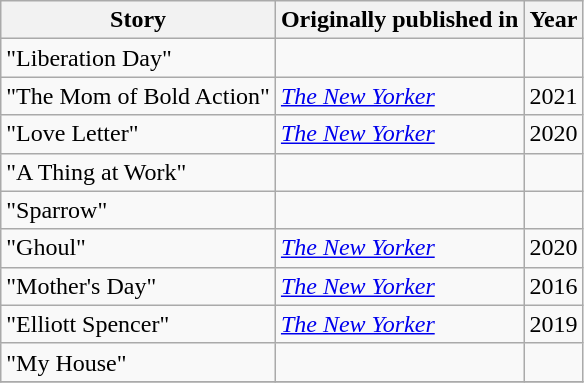<table class="wikitable">
<tr>
<th><strong>Story</strong></th>
<th><strong>Originally published in</strong></th>
<th><strong>Year</strong></th>
</tr>
<tr>
<td>"Liberation Day"</td>
<td></td>
<td></td>
</tr>
<tr>
<td>"The Mom of Bold Action"</td>
<td><em><a href='#'>The New Yorker</a></em></td>
<td>2021</td>
</tr>
<tr>
<td>"Love Letter"</td>
<td><em><a href='#'>The New Yorker</a></em></td>
<td>2020</td>
</tr>
<tr>
<td>"A Thing at Work"</td>
<td></td>
<td></td>
</tr>
<tr>
<td>"Sparrow"</td>
<td></td>
<td></td>
</tr>
<tr>
<td>"Ghoul"</td>
<td><em><a href='#'>The New Yorker</a></em></td>
<td>2020</td>
</tr>
<tr>
<td>"Mother's Day"</td>
<td><em><a href='#'>The New Yorker</a></em></td>
<td>2016</td>
</tr>
<tr>
<td>"Elliott Spencer"</td>
<td><em><a href='#'>The New Yorker</a></em></td>
<td>2019</td>
</tr>
<tr>
<td>"My House"</td>
<td></td>
<td></td>
</tr>
<tr>
</tr>
</table>
